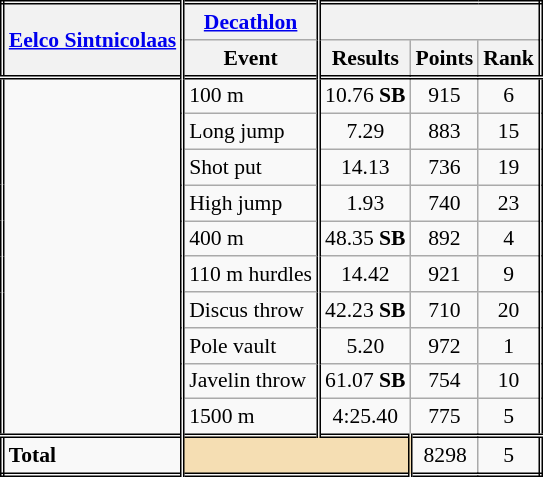<table class=wikitable style="font-size:90%; border: double;">
<tr>
<th style="border-right:double" rowspan="2"><a href='#'>Eelco Sintnicolaas</a></th>
<th style="border-right:double"><a href='#'>Decathlon</a></th>
<th colspan="3"></th>
</tr>
<tr>
<th style="border-right:double">Event</th>
<th>Results</th>
<th>Points</th>
<th>Rank</th>
</tr>
<tr style="border-top: double;">
<td style="border-right:double" rowspan="10"></td>
<td style="border-right:double">100 m</td>
<td align=center>10.76 <strong>SB</strong></td>
<td align=center>915</td>
<td align=center>6</td>
</tr>
<tr>
<td style="border-right:double">Long jump</td>
<td align=center>7.29</td>
<td align=center>883</td>
<td align=center>15</td>
</tr>
<tr>
<td style="border-right:double">Shot put</td>
<td align=center>14.13</td>
<td align=center>736</td>
<td align=center>19</td>
</tr>
<tr>
<td style="border-right:double">High jump</td>
<td align=center>1.93</td>
<td align=center>740</td>
<td align=center>23</td>
</tr>
<tr>
<td style="border-right:double">400 m</td>
<td align=center>48.35 <strong>SB</strong></td>
<td align=center>892</td>
<td align=center>4</td>
</tr>
<tr>
<td style="border-right:double">110 m hurdles</td>
<td align=center>14.42</td>
<td align=center>921</td>
<td align=center>9</td>
</tr>
<tr>
<td style="border-right:double">Discus throw</td>
<td align=center>42.23 <strong>SB</strong></td>
<td align=center>710</td>
<td align=center>20</td>
</tr>
<tr>
<td style="border-right:double">Pole vault</td>
<td align=center>5.20</td>
<td align=center>972</td>
<td align=center>1</td>
</tr>
<tr>
<td style="border-right:double">Javelin throw</td>
<td align=center>61.07 <strong>SB</strong></td>
<td align=center>754</td>
<td align=center>10</td>
</tr>
<tr>
<td style="border-right:double">1500 m</td>
<td align=center>4:25.40</td>
<td align=center>775</td>
<td align=center>5</td>
</tr>
<tr style="border-top: double;">
<td style="border-right:double"><strong>Total</strong></td>
<td colspan="2" style="background:wheat; border-right:double;"></td>
<td align=center>8298</td>
<td align=center>5</td>
</tr>
</table>
